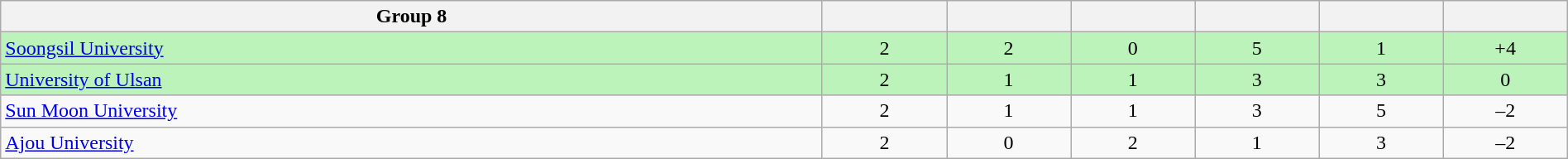<table class="wikitable" style="text-align:center; width:100%;">
<tr>
<th width=240>Group 8</th>
<th width=30></th>
<th width=30></th>
<th width=30></th>
<th width=30></th>
<th width=30></th>
<th width=30></th>
</tr>
<tr bgcolor=#BBF3BB>
<td align=left><a href='#'>Soongsil University</a></td>
<td>2</td>
<td>2</td>
<td>0</td>
<td>5</td>
<td>1</td>
<td>+4</td>
</tr>
<tr bgcolor=#BBF3BB>
<td align=left><a href='#'>University of Ulsan</a></td>
<td>2</td>
<td>1</td>
<td>1</td>
<td>3</td>
<td>3</td>
<td>0</td>
</tr>
<tr>
<td align=left><a href='#'>Sun Moon University</a></td>
<td>2</td>
<td>1</td>
<td>1</td>
<td>3</td>
<td>5</td>
<td>–2</td>
</tr>
<tr>
<td align=left><a href='#'>Ajou University</a></td>
<td>2</td>
<td>0</td>
<td>2</td>
<td>1</td>
<td>3</td>
<td>–2</td>
</tr>
</table>
